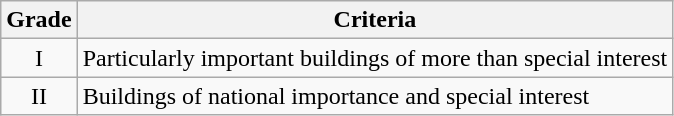<table class="wikitable">
<tr>
<th>Grade</th>
<th>Criteria</th>
</tr>
<tr>
<td align="center" >I</td>
<td>Particularly important buildings of more than special interest</td>
</tr>
<tr>
<td align="center" >II</td>
<td>Buildings of national importance and special interest</td>
</tr>
</table>
